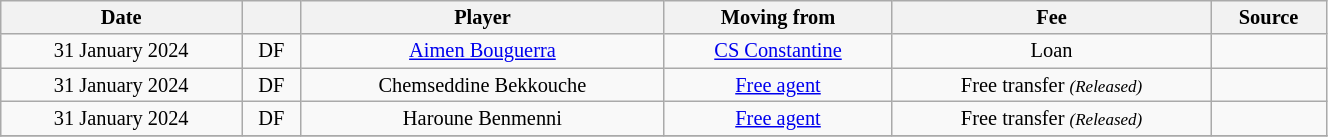<table class="wikitable sortable" style="width:70%; text-align:center; font-size:85%; text-align:centre;">
<tr>
<th>Date</th>
<th></th>
<th>Player</th>
<th>Moving from</th>
<th>Fee</th>
<th>Source</th>
</tr>
<tr>
<td>31 January 2024</td>
<td>DF</td>
<td> <a href='#'>Aimen Bouguerra</a></td>
<td><a href='#'>CS Constantine</a></td>
<td>Loan</td>
<td></td>
</tr>
<tr>
<td>31 January 2024</td>
<td>DF</td>
<td> Chemseddine Bekkouche</td>
<td><a href='#'>Free agent</a></td>
<td>Free transfer <small><em>(Released)</em></small></td>
<td></td>
</tr>
<tr>
<td>31 January 2024</td>
<td>DF</td>
<td> Haroune Benmenni</td>
<td><a href='#'>Free agent</a></td>
<td>Free transfer <small><em>(Released)</em></small></td>
<td></td>
</tr>
<tr>
</tr>
</table>
